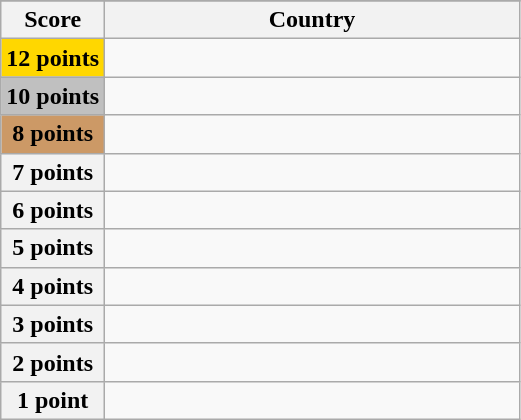<table class="wikitable">
<tr>
</tr>
<tr>
<th scope="col" width="20%">Score</th>
<th scope="col">Country</th>
</tr>
<tr>
<th scope="row" style="background:gold">12 points</th>
<td></td>
</tr>
<tr>
<th scope="row" style="background:silver">10 points</th>
<td></td>
</tr>
<tr>
<th scope="row" style="background:#CC9966">8 points</th>
<td></td>
</tr>
<tr>
<th scope="row">7 points</th>
<td></td>
</tr>
<tr>
<th scope="row">6 points</th>
<td></td>
</tr>
<tr>
<th scope="row">5 points</th>
<td></td>
</tr>
<tr>
<th scope="row">4 points</th>
<td></td>
</tr>
<tr>
<th scope="row">3 points</th>
<td></td>
</tr>
<tr>
<th scope="row">2 points</th>
<td></td>
</tr>
<tr>
<th scope="row">1 point</th>
<td></td>
</tr>
</table>
